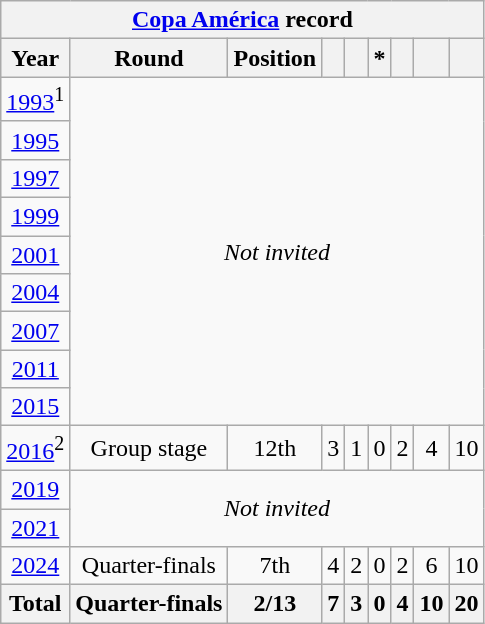<table class="wikitable" style="text-align: center;">
<tr>
<th colspan=9><a href='#'>Copa América</a> record</th>
</tr>
<tr>
<th>Year</th>
<th>Round</th>
<th>Position</th>
<th></th>
<th></th>
<th>*</th>
<th></th>
<th></th>
<th></th>
</tr>
<tr>
<td> <a href='#'>1993</a><sup>1</sup></td>
<td rowspan=9 colspan=9><em>Not invited</em></td>
</tr>
<tr>
<td> <a href='#'>1995</a></td>
</tr>
<tr>
<td> <a href='#'>1997</a></td>
</tr>
<tr>
<td> <a href='#'>1999</a></td>
</tr>
<tr>
<td> <a href='#'>2001</a></td>
</tr>
<tr>
<td> <a href='#'>2004</a></td>
</tr>
<tr>
<td> <a href='#'>2007</a></td>
</tr>
<tr>
<td> <a href='#'>2011</a></td>
</tr>
<tr>
<td> <a href='#'>2015</a></td>
</tr>
<tr>
<td> <a href='#'>2016</a><sup>2</sup></td>
<td>Group stage</td>
<td>12th</td>
<td>3</td>
<td>1</td>
<td>0</td>
<td>2</td>
<td>4</td>
<td>10</td>
</tr>
<tr>
<td> <a href='#'>2019</a></td>
<td rowspan=2 colspan=9><em>Not invited</em></td>
</tr>
<tr>
<td> <a href='#'>2021</a></td>
</tr>
<tr>
<td> <a href='#'>2024</a></td>
<td>Quarter-finals</td>
<td>7th</td>
<td>4</td>
<td>2</td>
<td>0</td>
<td>2</td>
<td>6</td>
<td>10</td>
</tr>
<tr>
<th>Total</th>
<th>Quarter-finals</th>
<th>2/13</th>
<th>7</th>
<th>3</th>
<th>0</th>
<th>4</th>
<th>10</th>
<th>20</th>
</tr>
</table>
